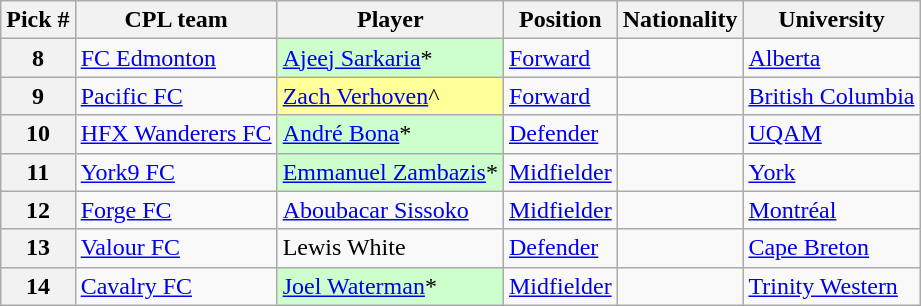<table class="wikitable">
<tr>
<th>Pick #</th>
<th>CPL team</th>
<th>Player</th>
<th>Position</th>
<th>Nationality</th>
<th>University</th>
</tr>
<tr>
<th>8</th>
<td><a href='#'>FC Edmonton</a></td>
<td bgcolor="#CCFFCC"><a href='#'>Ajeej Sarkaria</a>*</td>
<td><a href='#'>Forward</a></td>
<td></td>
<td><a href='#'>Alberta</a></td>
</tr>
<tr>
<th>9</th>
<td><a href='#'>Pacific FC</a></td>
<td bgcolor="#FFFF99"><a href='#'>Zach Verhoven</a>^</td>
<td><a href='#'>Forward</a></td>
<td></td>
<td><a href='#'>British Columbia</a></td>
</tr>
<tr>
<th>10</th>
<td><a href='#'>HFX Wanderers FC</a></td>
<td bgcolor="#CCFFCC"><a href='#'>André Bona</a>*</td>
<td><a href='#'>Defender</a></td>
<td></td>
<td><a href='#'>UQAM</a></td>
</tr>
<tr>
<th>11</th>
<td><a href='#'>York9 FC</a></td>
<td bgcolor="#CCFFCC"><a href='#'>Emmanuel Zambazis</a>*</td>
<td><a href='#'>Midfielder</a></td>
<td></td>
<td><a href='#'>York</a></td>
</tr>
<tr>
<th>12</th>
<td><a href='#'>Forge FC</a></td>
<td><a href='#'>Aboubacar Sissoko</a></td>
<td><a href='#'>Midfielder</a></td>
<td></td>
<td><a href='#'>Montréal</a></td>
</tr>
<tr>
<th>13</th>
<td><a href='#'>Valour FC</a></td>
<td>Lewis White</td>
<td><a href='#'>Defender</a></td>
<td></td>
<td><a href='#'>Cape Breton</a></td>
</tr>
<tr>
<th>14</th>
<td><a href='#'>Cavalry FC</a></td>
<td bgcolor="#CCFFCC"><a href='#'>Joel Waterman</a>*</td>
<td><a href='#'>Midfielder</a></td>
<td></td>
<td><a href='#'>Trinity Western</a></td>
</tr>
</table>
